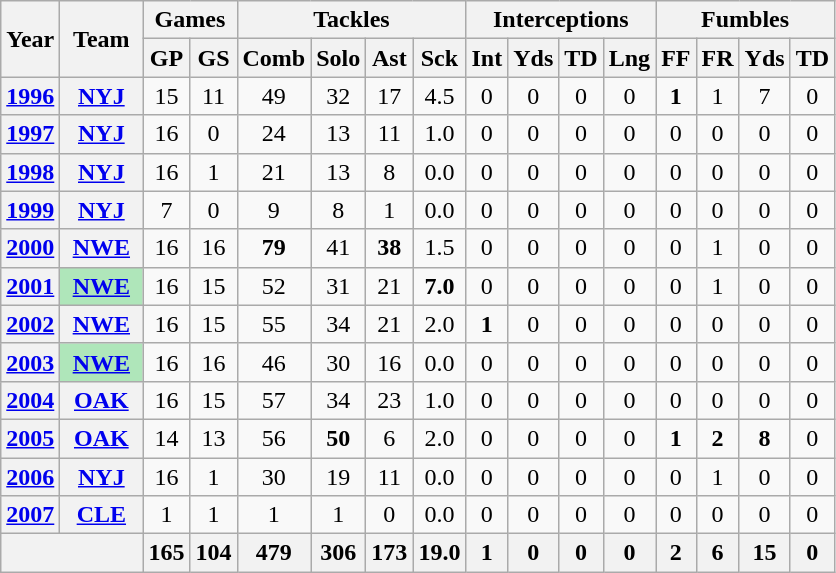<table class="wikitable" style="text-align:center">
<tr>
<th rowspan="2">Year</th>
<th rowspan="2">Team</th>
<th colspan="2">Games</th>
<th colspan="4">Tackles</th>
<th colspan="4">Interceptions</th>
<th colspan="4">Fumbles</th>
</tr>
<tr>
<th>GP</th>
<th>GS</th>
<th>Comb</th>
<th>Solo</th>
<th>Ast</th>
<th>Sck</th>
<th>Int</th>
<th>Yds</th>
<th>TD</th>
<th>Lng</th>
<th>FF</th>
<th>FR</th>
<th>Yds</th>
<th>TD</th>
</tr>
<tr>
<th><a href='#'>1996</a></th>
<th><a href='#'>NYJ</a></th>
<td>15</td>
<td>11</td>
<td>49</td>
<td>32</td>
<td>17</td>
<td>4.5</td>
<td>0</td>
<td>0</td>
<td>0</td>
<td>0</td>
<td><strong>1</strong></td>
<td>1</td>
<td>7</td>
<td>0</td>
</tr>
<tr>
<th><a href='#'>1997</a></th>
<th><a href='#'>NYJ</a></th>
<td>16</td>
<td>0</td>
<td>24</td>
<td>13</td>
<td>11</td>
<td>1.0</td>
<td>0</td>
<td>0</td>
<td>0</td>
<td>0</td>
<td>0</td>
<td>0</td>
<td>0</td>
<td>0</td>
</tr>
<tr>
<th><a href='#'>1998</a></th>
<th><a href='#'>NYJ</a></th>
<td>16</td>
<td>1</td>
<td>21</td>
<td>13</td>
<td>8</td>
<td>0.0</td>
<td>0</td>
<td>0</td>
<td>0</td>
<td>0</td>
<td>0</td>
<td>0</td>
<td>0</td>
<td>0</td>
</tr>
<tr>
<th><a href='#'>1999</a></th>
<th><a href='#'>NYJ</a></th>
<td>7</td>
<td>0</td>
<td>9</td>
<td>8</td>
<td>1</td>
<td>0.0</td>
<td>0</td>
<td>0</td>
<td>0</td>
<td>0</td>
<td>0</td>
<td>0</td>
<td>0</td>
<td>0</td>
</tr>
<tr>
<th><a href='#'>2000</a></th>
<th><a href='#'>NWE</a></th>
<td>16</td>
<td>16</td>
<td><strong>79</strong></td>
<td>41</td>
<td><strong>38</strong></td>
<td>1.5</td>
<td>0</td>
<td>0</td>
<td>0</td>
<td>0</td>
<td>0</td>
<td>1</td>
<td>0</td>
<td>0</td>
</tr>
<tr>
<th><a href='#'>2001</a></th>
<th style="background:#afe6ba; width:3em;"><a href='#'>NWE</a></th>
<td>16</td>
<td>15</td>
<td>52</td>
<td>31</td>
<td>21</td>
<td><strong>7.0</strong></td>
<td>0</td>
<td>0</td>
<td>0</td>
<td>0</td>
<td>0</td>
<td>1</td>
<td>0</td>
<td>0</td>
</tr>
<tr>
<th><a href='#'>2002</a></th>
<th><a href='#'>NWE</a></th>
<td>16</td>
<td>15</td>
<td>55</td>
<td>34</td>
<td>21</td>
<td>2.0</td>
<td><strong>1</strong></td>
<td>0</td>
<td>0</td>
<td>0</td>
<td>0</td>
<td>0</td>
<td>0</td>
<td>0</td>
</tr>
<tr>
<th><a href='#'>2003</a></th>
<th style="background:#afe6ba; width:3em;"><a href='#'>NWE</a></th>
<td>16</td>
<td>16</td>
<td>46</td>
<td>30</td>
<td>16</td>
<td>0.0</td>
<td>0</td>
<td>0</td>
<td>0</td>
<td>0</td>
<td>0</td>
<td>0</td>
<td>0</td>
<td>0</td>
</tr>
<tr>
<th><a href='#'>2004</a></th>
<th><a href='#'>OAK</a></th>
<td>16</td>
<td>15</td>
<td>57</td>
<td>34</td>
<td>23</td>
<td>1.0</td>
<td>0</td>
<td>0</td>
<td>0</td>
<td>0</td>
<td>0</td>
<td>0</td>
<td>0</td>
<td>0</td>
</tr>
<tr>
<th><a href='#'>2005</a></th>
<th><a href='#'>OAK</a></th>
<td>14</td>
<td>13</td>
<td>56</td>
<td><strong>50</strong></td>
<td>6</td>
<td>2.0</td>
<td>0</td>
<td>0</td>
<td>0</td>
<td>0</td>
<td><strong>1</strong></td>
<td><strong>2</strong></td>
<td><strong>8</strong></td>
<td>0</td>
</tr>
<tr>
<th><a href='#'>2006</a></th>
<th><a href='#'>NYJ</a></th>
<td>16</td>
<td>1</td>
<td>30</td>
<td>19</td>
<td>11</td>
<td>0.0</td>
<td>0</td>
<td>0</td>
<td>0</td>
<td>0</td>
<td>0</td>
<td>1</td>
<td>0</td>
<td>0</td>
</tr>
<tr>
<th><a href='#'>2007</a></th>
<th><a href='#'>CLE</a></th>
<td>1</td>
<td>1</td>
<td>1</td>
<td>1</td>
<td>0</td>
<td>0.0</td>
<td>0</td>
<td>0</td>
<td>0</td>
<td>0</td>
<td>0</td>
<td>0</td>
<td>0</td>
<td>0</td>
</tr>
<tr>
<th colspan="2"></th>
<th>165</th>
<th>104</th>
<th>479</th>
<th>306</th>
<th>173</th>
<th>19.0</th>
<th>1</th>
<th>0</th>
<th>0</th>
<th>0</th>
<th>2</th>
<th>6</th>
<th>15</th>
<th>0</th>
</tr>
</table>
